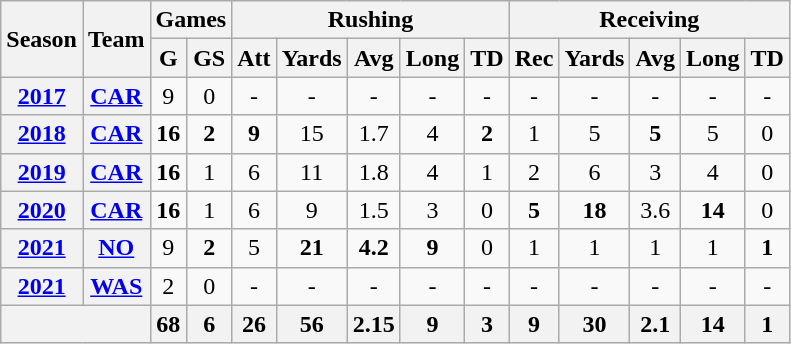<table class= "wikitable" style="text-align:center;">
<tr>
<th rowspan="2">Season</th>
<th rowspan="2">Team</th>
<th colspan="2">Games</th>
<th colspan="5">Rushing</th>
<th colspan="5">Receiving</th>
</tr>
<tr>
<th>G</th>
<th>GS</th>
<th>Att</th>
<th>Yards</th>
<th>Avg</th>
<th>Long</th>
<th>TD</th>
<th>Rec</th>
<th>Yards</th>
<th>Avg</th>
<th>Long</th>
<th>TD</th>
</tr>
<tr>
<th><a href='#'>2017</a></th>
<th><a href='#'>CAR</a></th>
<td>9</td>
<td 9>0</td>
<td>-</td>
<td>-</td>
<td>-</td>
<td>-</td>
<td>-</td>
<td>-</td>
<td>-</td>
<td>-</td>
<td>-</td>
<td>-</td>
</tr>
<tr>
<th><a href='#'>2018</a></th>
<th><a href='#'>CAR</a></th>
<td><strong>16</strong></td>
<td><strong>2</strong></td>
<td><strong>9</strong></td>
<td>15</td>
<td>1.7</td>
<td>4</td>
<td><strong>2</strong></td>
<td>1</td>
<td>5</td>
<td><strong>5</strong></td>
<td>5</td>
<td>0</td>
</tr>
<tr>
<th><a href='#'>2019</a></th>
<th><a href='#'>CAR</a></th>
<td><strong>16</strong></td>
<td>1</td>
<td>6</td>
<td>11</td>
<td>1.8</td>
<td>4</td>
<td>1</td>
<td>2</td>
<td>6</td>
<td>3</td>
<td>4</td>
<td>0</td>
</tr>
<tr>
<th><a href='#'>2020</a></th>
<th><a href='#'>CAR</a></th>
<td><strong>16</strong></td>
<td>1</td>
<td>6</td>
<td>9</td>
<td>1.5</td>
<td>3</td>
<td>0</td>
<td><strong>5</strong></td>
<td><strong>18</strong></td>
<td>3.6</td>
<td><strong>14</strong></td>
<td>0</td>
</tr>
<tr>
<th><a href='#'>2021</a></th>
<th><a href='#'>NO</a></th>
<td>9</td>
<td><strong>2</strong></td>
<td>5</td>
<td><strong>21</strong></td>
<td><strong>4.2</strong></td>
<td><strong>9</strong></td>
<td>0</td>
<td>1</td>
<td>1</td>
<td>1</td>
<td>1</td>
<td><strong>1</strong></td>
</tr>
<tr>
<th><a href='#'>2021</a></th>
<th><a href='#'>WAS</a></th>
<td>2</td>
<td>0</td>
<td>-</td>
<td>-</td>
<td>-</td>
<td>-</td>
<td>-</td>
<td>-</td>
<td>-</td>
<td>-</td>
<td>-</td>
<td>-</td>
</tr>
<tr class="sortbottom">
<th colspan=2></th>
<th>68</th>
<th>6</th>
<th>26</th>
<th>56</th>
<th>2.15</th>
<th>9</th>
<th>3</th>
<th>9</th>
<th>30</th>
<th>2.1</th>
<th>14</th>
<th>1</th>
</tr>
</table>
